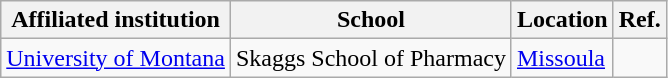<table class="wikitable sortable">
<tr>
<th>Affiliated institution</th>
<th>School</th>
<th>Location</th>
<th>Ref.</th>
</tr>
<tr>
<td><a href='#'>University of Montana</a></td>
<td>Skaggs School of Pharmacy</td>
<td><a href='#'>Missoula</a></td>
<td></td>
</tr>
</table>
